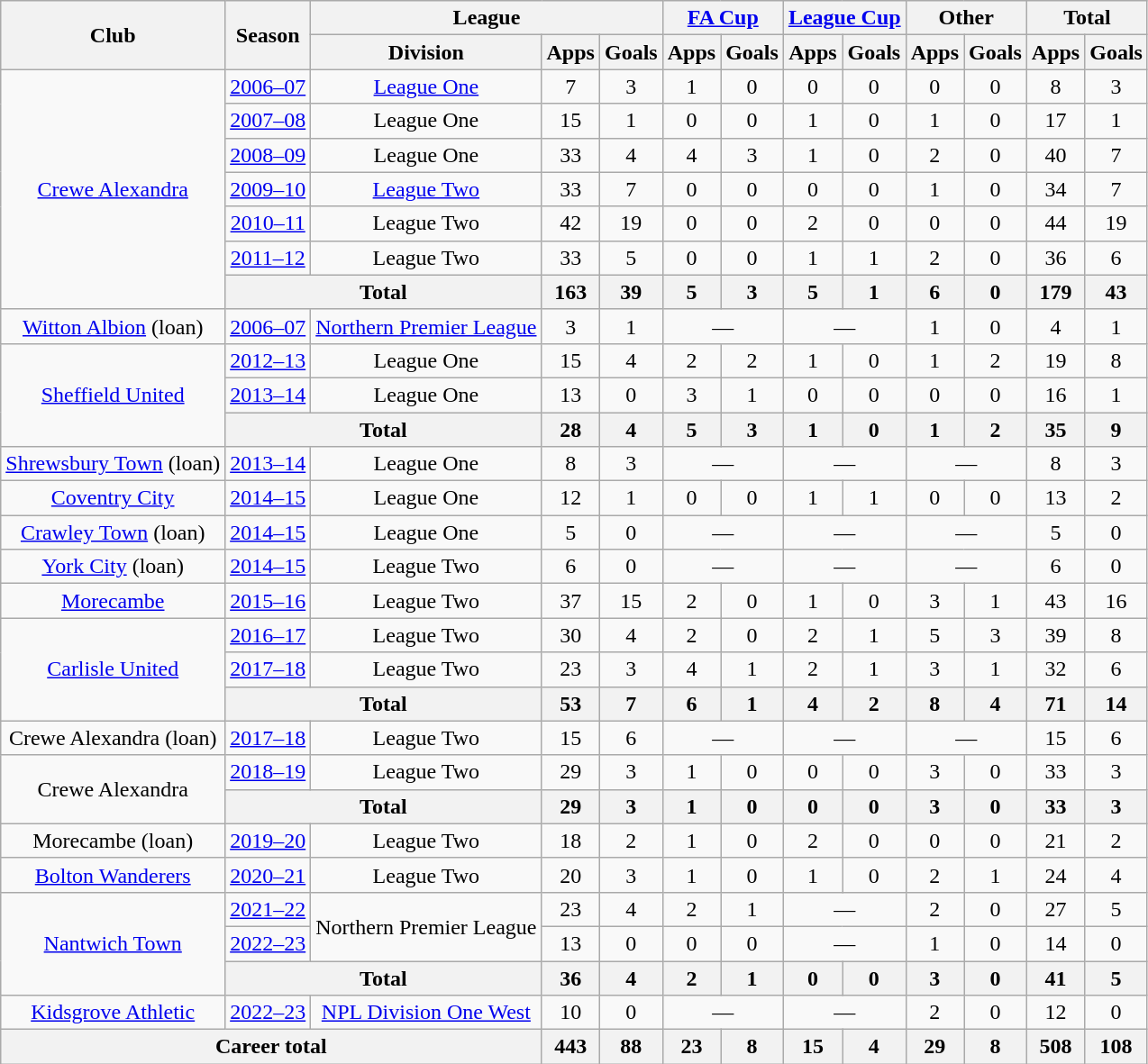<table class=wikitable style="text-align: center">
<tr>
<th rowspan=2>Club</th>
<th rowspan=2>Season</th>
<th colspan=3>League</th>
<th colspan=2><a href='#'>FA Cup</a></th>
<th colspan=2><a href='#'>League Cup</a></th>
<th colspan=2>Other</th>
<th colspan=2>Total</th>
</tr>
<tr>
<th>Division</th>
<th>Apps</th>
<th>Goals</th>
<th>Apps</th>
<th>Goals</th>
<th>Apps</th>
<th>Goals</th>
<th>Apps</th>
<th>Goals</th>
<th>Apps</th>
<th>Goals</th>
</tr>
<tr>
<td rowspan=7><a href='#'>Crewe Alexandra</a></td>
<td><a href='#'>2006–07</a></td>
<td><a href='#'>League One</a></td>
<td>7</td>
<td>3</td>
<td>1</td>
<td>0</td>
<td>0</td>
<td>0</td>
<td>0</td>
<td>0</td>
<td>8</td>
<td>3</td>
</tr>
<tr>
<td><a href='#'>2007–08</a></td>
<td>League One</td>
<td>15</td>
<td>1</td>
<td>0</td>
<td>0</td>
<td>1</td>
<td>0</td>
<td>1</td>
<td>0</td>
<td>17</td>
<td>1</td>
</tr>
<tr>
<td><a href='#'>2008–09</a></td>
<td>League One</td>
<td>33</td>
<td>4</td>
<td>4</td>
<td>3</td>
<td>1</td>
<td>0</td>
<td>2</td>
<td>0</td>
<td>40</td>
<td>7</td>
</tr>
<tr>
<td><a href='#'>2009–10</a></td>
<td><a href='#'>League Two</a></td>
<td>33</td>
<td>7</td>
<td>0</td>
<td>0</td>
<td>0</td>
<td>0</td>
<td>1</td>
<td>0</td>
<td>34</td>
<td>7</td>
</tr>
<tr>
<td><a href='#'>2010–11</a></td>
<td>League Two</td>
<td>42</td>
<td>19</td>
<td>0</td>
<td>0</td>
<td>2</td>
<td>0</td>
<td>0</td>
<td>0</td>
<td>44</td>
<td>19</td>
</tr>
<tr>
<td><a href='#'>2011–12</a></td>
<td>League Two</td>
<td>33</td>
<td>5</td>
<td>0</td>
<td>0</td>
<td>1</td>
<td>1</td>
<td>2</td>
<td>0</td>
<td>36</td>
<td>6</td>
</tr>
<tr>
<th colspan=2>Total</th>
<th>163</th>
<th>39</th>
<th>5</th>
<th>3</th>
<th>5</th>
<th>1</th>
<th>6</th>
<th>0</th>
<th>179</th>
<th>43</th>
</tr>
<tr>
<td><a href='#'>Witton Albion</a> (loan)</td>
<td><a href='#'>2006–07</a></td>
<td><a href='#'>Northern Premier League</a></td>
<td>3</td>
<td>1</td>
<td colspan=2>—</td>
<td colspan=2>—</td>
<td>1</td>
<td>0</td>
<td>4</td>
<td>1</td>
</tr>
<tr>
<td rowspan=3><a href='#'>Sheffield United</a></td>
<td><a href='#'>2012–13</a></td>
<td>League One</td>
<td>15</td>
<td>4</td>
<td>2</td>
<td>2</td>
<td>1</td>
<td>0</td>
<td>1</td>
<td>2</td>
<td>19</td>
<td>8</td>
</tr>
<tr>
<td><a href='#'>2013–14</a></td>
<td>League One</td>
<td>13</td>
<td>0</td>
<td>3</td>
<td>1</td>
<td>0</td>
<td>0</td>
<td>0</td>
<td>0</td>
<td>16</td>
<td>1</td>
</tr>
<tr>
<th colspan=2>Total</th>
<th>28</th>
<th>4</th>
<th>5</th>
<th>3</th>
<th>1</th>
<th>0</th>
<th>1</th>
<th>2</th>
<th>35</th>
<th>9</th>
</tr>
<tr>
<td><a href='#'>Shrewsbury Town</a> (loan)</td>
<td><a href='#'>2013–14</a></td>
<td>League One</td>
<td>8</td>
<td>3</td>
<td colspan=2>—</td>
<td colspan=2>—</td>
<td colspan=2>—</td>
<td>8</td>
<td>3</td>
</tr>
<tr>
<td><a href='#'>Coventry City</a></td>
<td><a href='#'>2014–15</a></td>
<td>League One</td>
<td>12</td>
<td>1</td>
<td>0</td>
<td>0</td>
<td>1</td>
<td>1</td>
<td>0</td>
<td>0</td>
<td>13</td>
<td>2</td>
</tr>
<tr>
<td><a href='#'>Crawley Town</a> (loan)</td>
<td><a href='#'>2014–15</a></td>
<td>League One</td>
<td>5</td>
<td>0</td>
<td colspan=2>—</td>
<td colspan=2>—</td>
<td colspan=2>—</td>
<td>5</td>
<td>0</td>
</tr>
<tr>
<td><a href='#'>York City</a> (loan)</td>
<td><a href='#'>2014–15</a></td>
<td>League Two</td>
<td>6</td>
<td>0</td>
<td colspan=2>—</td>
<td colspan=2>—</td>
<td colspan=2>—</td>
<td>6</td>
<td>0</td>
</tr>
<tr>
<td><a href='#'>Morecambe</a></td>
<td><a href='#'>2015–16</a></td>
<td>League Two</td>
<td>37</td>
<td>15</td>
<td>2</td>
<td>0</td>
<td>1</td>
<td>0</td>
<td>3</td>
<td>1</td>
<td>43</td>
<td>16</td>
</tr>
<tr>
<td rowspan=3><a href='#'>Carlisle United</a></td>
<td><a href='#'>2016–17</a></td>
<td>League Two</td>
<td>30</td>
<td>4</td>
<td>2</td>
<td>0</td>
<td>2</td>
<td>1</td>
<td>5</td>
<td>3</td>
<td>39</td>
<td>8</td>
</tr>
<tr>
<td><a href='#'>2017–18</a></td>
<td>League Two</td>
<td>23</td>
<td>3</td>
<td>4</td>
<td>1</td>
<td>2</td>
<td>1</td>
<td>3</td>
<td>1</td>
<td>32</td>
<td>6</td>
</tr>
<tr>
<th colspan=2>Total</th>
<th>53</th>
<th>7</th>
<th>6</th>
<th>1</th>
<th>4</th>
<th>2</th>
<th>8</th>
<th>4</th>
<th>71</th>
<th>14</th>
</tr>
<tr>
<td>Crewe Alexandra (loan)</td>
<td><a href='#'>2017–18</a></td>
<td>League Two</td>
<td>15</td>
<td>6</td>
<td colspan=2>—</td>
<td colspan=2>—</td>
<td colspan=2>—</td>
<td>15</td>
<td>6</td>
</tr>
<tr>
<td rowspan=2>Crewe Alexandra</td>
<td><a href='#'>2018–19</a></td>
<td>League Two</td>
<td>29</td>
<td>3</td>
<td>1</td>
<td>0</td>
<td>0</td>
<td>0</td>
<td>3</td>
<td>0</td>
<td>33</td>
<td>3</td>
</tr>
<tr>
<th colspan=2>Total</th>
<th>29</th>
<th>3</th>
<th>1</th>
<th>0</th>
<th>0</th>
<th>0</th>
<th>3</th>
<th>0</th>
<th>33</th>
<th>3</th>
</tr>
<tr>
<td>Morecambe (loan)</td>
<td><a href='#'>2019–20</a></td>
<td>League Two</td>
<td>18</td>
<td>2</td>
<td>1</td>
<td>0</td>
<td>2</td>
<td>0</td>
<td>0</td>
<td>0</td>
<td>21</td>
<td>2</td>
</tr>
<tr>
<td><a href='#'>Bolton Wanderers</a></td>
<td><a href='#'>2020–21</a></td>
<td>League Two</td>
<td>20</td>
<td>3</td>
<td>1</td>
<td>0</td>
<td>1</td>
<td>0</td>
<td>2</td>
<td>1</td>
<td>24</td>
<td>4</td>
</tr>
<tr>
<td rowspan=3><a href='#'>Nantwich Town</a></td>
<td><a href='#'>2021–22</a></td>
<td rowspan=2>Northern Premier League</td>
<td>23</td>
<td>4</td>
<td>2</td>
<td>1</td>
<td colspan=2>—</td>
<td>2</td>
<td>0</td>
<td>27</td>
<td>5</td>
</tr>
<tr>
<td><a href='#'>2022–23</a></td>
<td>13</td>
<td>0</td>
<td>0</td>
<td>0</td>
<td colspan=2>—</td>
<td>1</td>
<td>0</td>
<td>14</td>
<td>0</td>
</tr>
<tr>
<th colspan=2>Total</th>
<th>36</th>
<th>4</th>
<th>2</th>
<th>1</th>
<th>0</th>
<th>0</th>
<th>3</th>
<th>0</th>
<th>41</th>
<th>5</th>
</tr>
<tr>
<td><a href='#'>Kidsgrove Athletic</a></td>
<td><a href='#'>2022–23</a></td>
<td><a href='#'>NPL Division One West</a></td>
<td>10</td>
<td>0</td>
<td colspan=2>—</td>
<td colspan=2>—</td>
<td>2</td>
<td>0</td>
<td>12</td>
<td>0</td>
</tr>
<tr>
<th colspan=3>Career total</th>
<th>443</th>
<th>88</th>
<th>23</th>
<th>8</th>
<th>15</th>
<th>4</th>
<th>29</th>
<th>8</th>
<th>508</th>
<th>108</th>
</tr>
</table>
